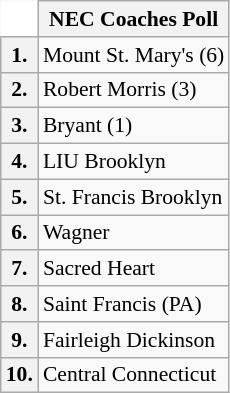<table class="wikitable" style="white-space:nowrap; font-size:90%;">
<tr>
<td ! colspan=1 style="background:white; border-top-style:hidden; border-left-style:hidden;"></td>
<th>NEC Coaches Poll</th>
</tr>
<tr>
<th>1.</th>
<td>Mount St. Mary's (6)</td>
</tr>
<tr>
<th>2.</th>
<td>Robert Morris (3)</td>
</tr>
<tr>
<th>3.</th>
<td>Bryant (1)</td>
</tr>
<tr>
<th>4.</th>
<td>LIU Brooklyn</td>
</tr>
<tr>
<th>5.</th>
<td>St. Francis Brooklyn</td>
</tr>
<tr>
<th>6.</th>
<td>Wagner</td>
</tr>
<tr>
<th>7.</th>
<td>Sacred Heart</td>
</tr>
<tr>
<th>8.</th>
<td>Saint Francis (PA)</td>
</tr>
<tr>
<th>9.</th>
<td>Fairleigh Dickinson</td>
</tr>
<tr>
<th>10.</th>
<td>Central Connecticut</td>
</tr>
</table>
